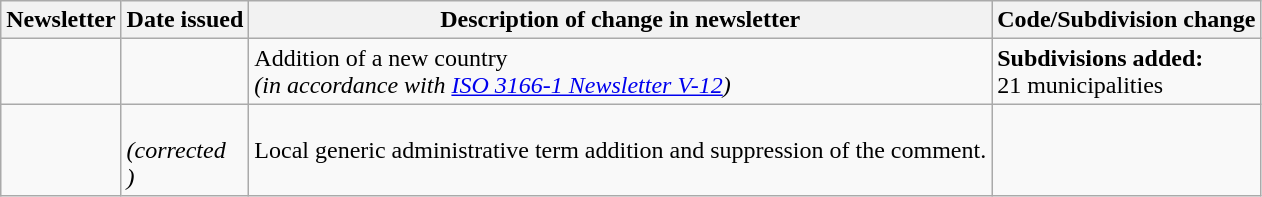<table class="wikitable">
<tr>
<th>Newsletter</th>
<th>Date issued</th>
<th>Description of change in newsletter</th>
<th>Code/Subdivision change</th>
</tr>
<tr>
<td id="I-8"></td>
<td></td>
<td>Addition of a new country<br> <em>(in accordance with <a href='#'>ISO 3166-1 Newsletter V-12</a>)</em></td>
<td style=white-space:nowrap><strong>Subdivisions added:</strong><br> 21 municipalities</td>
</tr>
<tr>
<td id="II-3"></td>
<td><br> <em>(corrected<br> )</em></td>
<td>Local generic administrative term addition and suppression of the comment.</td>
<td></td>
</tr>
</table>
